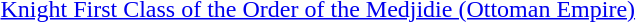<table>
<tr>
<td rowspan=2 style="width:60px; vertical-align:top;"></td>
<td><a href='#'>Knight First Class of the Order of the Medjidie (Ottoman Empire)</a></td>
</tr>
<tr>
<td></td>
</tr>
</table>
